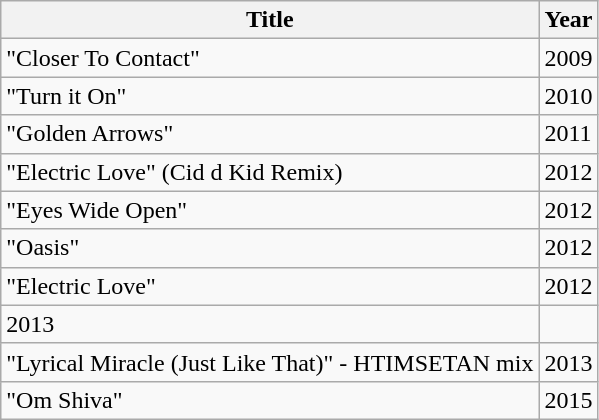<table class="wikitable">
<tr>
<th>Title</th>
<th>Year</th>
</tr>
<tr>
<td>"Closer To Contact"</td>
<td>2009</td>
</tr>
<tr>
<td>"Turn it On"</td>
<td>2010</td>
</tr>
<tr>
<td>"Golden Arrows"</td>
<td>2011</td>
</tr>
<tr>
<td>"Electric Love" (Cid d Kid Remix)</td>
<td>2012</td>
</tr>
<tr>
<td>"Eyes Wide Open"</td>
<td>2012</td>
</tr>
<tr>
<td>"Oasis"</td>
<td>2012</td>
</tr>
<tr>
<td>"Electric Love"</td>
<td>2012</td>
</tr>
<tr>
<td "Golden Arrows" (Feat. Mr. Lif)>2013</td>
</tr>
<tr>
<td>"Lyrical Miracle (Just Like That)" - HTIMSETAN mix</td>
<td>2013</td>
</tr>
<tr>
<td>"Om Shiva"</td>
<td>2015</td>
</tr>
</table>
